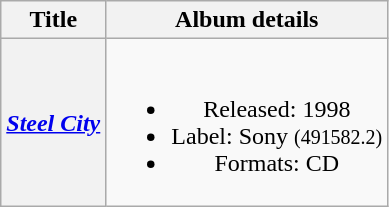<table class="wikitable plainrowheaders" style="text-align:center;">
<tr>
<th scope="col">Title</th>
<th scope="col">Album details</th>
</tr>
<tr>
<th scope="row"><em><a href='#'>Steel City</a></em></th>
<td><br><ul><li>Released: 1998</li><li>Label: Sony <small>(491582.2)</small></li><li>Formats: CD</li></ul></td>
</tr>
</table>
